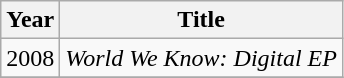<table class="wikitable">
<tr>
<th>Year</th>
<th>Title</th>
</tr>
<tr>
<td>2008</td>
<td><em>World We Know: Digital EP</em></td>
</tr>
<tr>
</tr>
</table>
